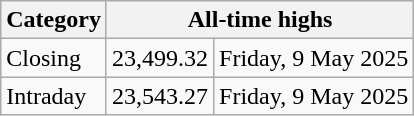<table class="wikitable">
<tr>
<th colspan="1">Category</th>
<th colspan="2">All-time highs</th>
</tr>
<tr>
<td>Closing</td>
<td>23,499.32</td>
<td>Friday, 9 May 2025</td>
</tr>
<tr>
<td>Intraday</td>
<td>23,543.27</td>
<td>Friday, 9 May 2025</td>
</tr>
</table>
